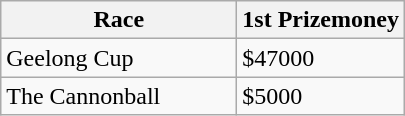<table class="wikitable">
<tr>
<th width=150>Race</th>
<th>1st Prizemoney</th>
</tr>
<tr>
<td>Geelong Cup</td>
<td>$47000</td>
</tr>
<tr>
<td>The Cannonball</td>
<td>$5000</td>
</tr>
</table>
